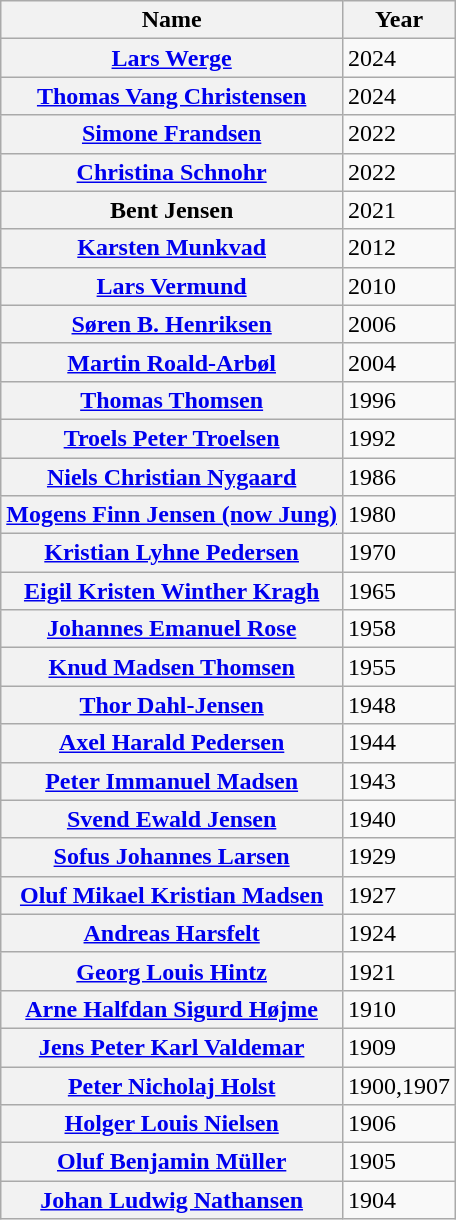<table class="wikitable sortable plainrowheaders">
<tr>
<th scope="col">Name</th>
<th scope="col">Year</th>
</tr>
<tr>
<th scope="row"><a href='#'>Lars Werge</a></th>
<td>2024</td>
</tr>
<tr>
<th scope="row"><a href='#'>Thomas Vang Christensen</a></th>
<td>2024</td>
</tr>
<tr>
<th scope="row"><a href='#'>Simone Frandsen</a></th>
<td>2022</td>
</tr>
<tr>
<th scope="row"><a href='#'>Christina Schnohr</a></th>
<td>2022</td>
</tr>
<tr>
<th scope="row">Bent Jensen</th>
<td>2021</td>
</tr>
<tr>
<th scope="row"><a href='#'>Karsten Munkvad</a></th>
<td>2012</td>
</tr>
<tr>
<th scope="row"><a href='#'>Lars Vermund</a></th>
<td>2010</td>
</tr>
<tr>
<th scope="row"><a href='#'>Søren B. Henriksen</a></th>
<td>2006</td>
</tr>
<tr>
<th scope="row"><a href='#'>Martin Roald-Arbøl</a></th>
<td>2004</td>
</tr>
<tr>
<th scope="row"><a href='#'>Thomas Thomsen</a></th>
<td>1996</td>
</tr>
<tr>
<th scope="row"><a href='#'>Troels Peter Troelsen</a></th>
<td>1992</td>
</tr>
<tr>
<th scope="row"><a href='#'>Niels Christian Nygaard</a></th>
<td>1986</td>
</tr>
<tr>
<th scope="row"><a href='#'>Mogens Finn Jensen (now Jung)</a></th>
<td>1980</td>
</tr>
<tr>
<th scope="row"><a href='#'>Kristian Lyhne Pedersen</a></th>
<td>1970</td>
</tr>
<tr>
<th scope="row"><a href='#'>Eigil Kristen Winther Kragh</a></th>
<td>1965</td>
</tr>
<tr>
<th scope="row"><a href='#'>Johannes Emanuel Rose</a></th>
<td>1958</td>
</tr>
<tr>
<th scope="row"><a href='#'>Knud Madsen Thomsen</a></th>
<td>1955</td>
</tr>
<tr>
<th scope="row"><a href='#'>Thor Dahl-Jensen</a></th>
<td>1948</td>
</tr>
<tr>
<th scope="row"><a href='#'>Axel Harald Pedersen</a></th>
<td>1944</td>
</tr>
<tr>
<th scope="row"><a href='#'>Peter Immanuel Madsen</a></th>
<td>1943</td>
</tr>
<tr>
<th scope="row"><a href='#'>Svend Ewald Jensen</a></th>
<td>1940</td>
</tr>
<tr>
<th scope="row"><a href='#'>Sofus Johannes Larsen</a></th>
<td>1929</td>
</tr>
<tr>
<th scope="row"><a href='#'>Oluf Mikael Kristian Madsen</a></th>
<td>1927</td>
</tr>
<tr>
<th scope="row"><a href='#'>Andreas Harsfelt</a></th>
<td>1924</td>
</tr>
<tr>
<th scope="row"><a href='#'>Georg Louis Hintz</a></th>
<td>1921</td>
</tr>
<tr>
<th scope="row"><a href='#'>Arne Halfdan Sigurd Højme</a></th>
<td>1910</td>
</tr>
<tr>
<th scope="row"><a href='#'>Jens Peter Karl Valdemar</a></th>
<td>1909</td>
</tr>
<tr>
<th scope="row"><a href='#'>Peter Nicholaj Holst</a></th>
<td>1900,1907</td>
</tr>
<tr>
<th scope="row"><a href='#'>Holger Louis Nielsen</a></th>
<td>1906</td>
</tr>
<tr>
<th scope="row"><a href='#'>Oluf Benjamin Müller</a></th>
<td>1905</td>
</tr>
<tr>
<th scope="row"><a href='#'>Johan Ludwig Nathansen</a></th>
<td>1904</td>
</tr>
</table>
